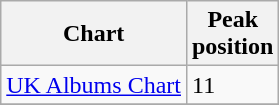<table class="wikitable">
<tr>
<th>Chart</th>
<th>Peak<br>position</th>
</tr>
<tr>
<td><a href='#'>UK Albums Chart</a></td>
<td>11</td>
</tr>
<tr>
</tr>
</table>
